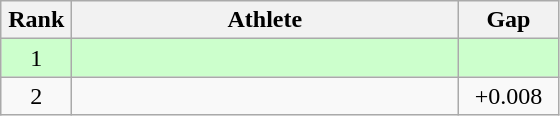<table class=wikitable style="text-align:center">
<tr>
<th width=40>Rank</th>
<th width=250>Athlete</th>
<th width=60>Gap</th>
</tr>
<tr bgcolor="ccffcc">
<td>1</td>
<td align=left></td>
<td></td>
</tr>
<tr>
<td>2</td>
<td align=left></td>
<td>+0.008</td>
</tr>
</table>
